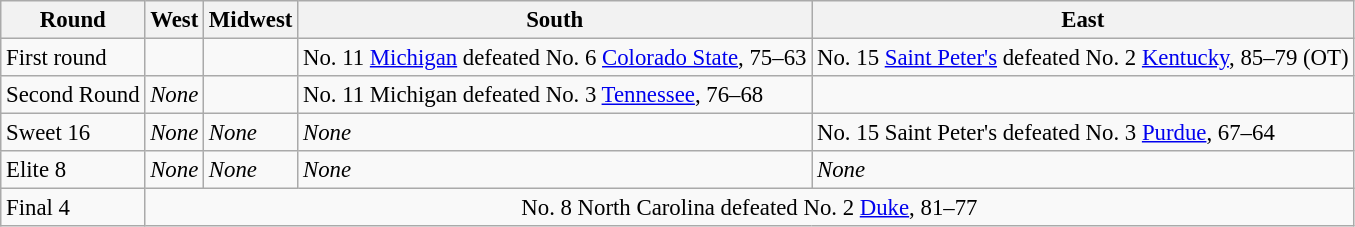<table class="wikitable" style="text-align:left; font-size: 95%;">
<tr>
<th>Round</th>
<th>West</th>
<th>Midwest</th>
<th>South</th>
<th>East</th>
</tr>
<tr>
<td>First round</td>
<td></td>
<td></td>
<td>No. 11 <a href='#'>Michigan</a> defeated No. 6 <a href='#'>Colorado State</a>, 75–63</td>
<td>No. 15 <a href='#'>Saint Peter's</a> defeated No. 2 <a href='#'>Kentucky</a>, 85–79 (OT)</td>
</tr>
<tr>
<td>Second Round</td>
<td><em>None</em></td>
<td></td>
<td>No. 11 Michigan defeated No. 3 <a href='#'>Tennessee</a>, 76–68</td>
<td></td>
</tr>
<tr>
<td>Sweet 16</td>
<td><em>None</em></td>
<td><em>None</em></td>
<td><em>None</em></td>
<td>No. 15 Saint Peter's defeated No. 3 <a href='#'>Purdue</a>, 67–64</td>
</tr>
<tr>
<td>Elite 8</td>
<td><em>None</em></td>
<td><em>None</em></td>
<td><em>None</em></td>
<td><em>None</em></td>
</tr>
<tr>
<td>Final 4</td>
<td colspan="4" style="text-align:center;">No. 8 North Carolina defeated No. 2 <a href='#'>Duke</a>, 81–77</td>
</tr>
</table>
